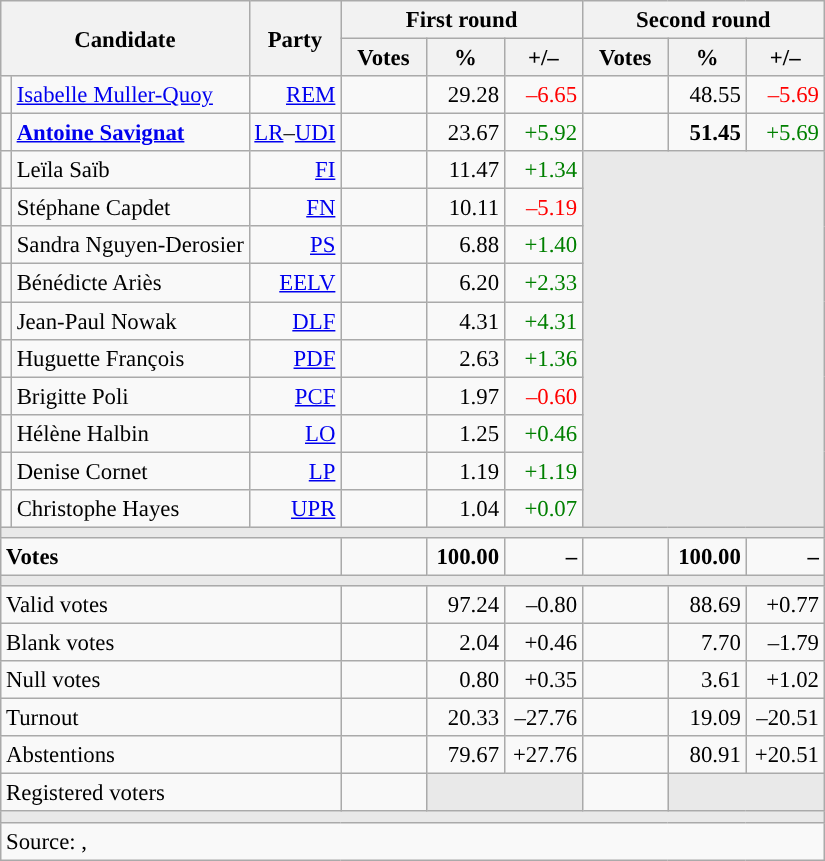<table class="wikitable" style="text-align:right;font-size:95%;">
<tr>
<th rowspan="2" colspan="2">Candidate</th>
<th rowspan="2">Party</th>
<th colspan="3">First round</th>
<th colspan="3">Second round</th>
</tr>
<tr>
<th style="width:50px;">Votes</th>
<th style="width:45px;">%</th>
<th style="width:45px;">+/–</th>
<th style="width:50px;">Votes</th>
<th style="width:45px;">%</th>
<th style="width:45px;">+/–</th>
</tr>
<tr>
<td style="background:"></td>
<td style="text-align:left;"><a href='#'>Isabelle Muller-Quoy</a></td>
<td><a href='#'>REM</a></td>
<td></td>
<td>29.28</td>
<td style="color:red;">–6.65</td>
<td></td>
<td>48.55</td>
<td style="color:red;">–5.69</td>
</tr>
<tr>
<td style="background:"></td>
<td style="text-align:left;"><strong><a href='#'>Antoine Savignat</a></strong></td>
<td><a href='#'>LR</a>–<a href='#'>UDI</a></td>
<td></td>
<td>23.67</td>
<td style="color:green;">+5.92</td>
<td></td>
<td><strong>51.45</strong></td>
<td style="color:green;">+5.69</td>
</tr>
<tr>
<td style="background:"></td>
<td style="text-align:left;">Leïla Saïb</td>
<td><a href='#'>FI</a></td>
<td></td>
<td>11.47</td>
<td style="color:green;">+1.34</td>
<td colspan="3" rowspan="10" style="background:#E9E9E9;"></td>
</tr>
<tr>
<td style="background:"></td>
<td style="text-align:left;">Stéphane Capdet</td>
<td><a href='#'>FN</a></td>
<td></td>
<td>10.11</td>
<td style="color:red;">–5.19</td>
</tr>
<tr>
<td style="background:"></td>
<td style="text-align:left;">Sandra Nguyen-Derosier</td>
<td><a href='#'>PS</a></td>
<td></td>
<td>6.88</td>
<td style="color:green;">+1.40</td>
</tr>
<tr>
<td style="background:"></td>
<td style="text-align:left;">Bénédicte Ariès</td>
<td><a href='#'>EELV</a></td>
<td></td>
<td>6.20</td>
<td style="color:green;">+2.33</td>
</tr>
<tr>
<td style="background:"></td>
<td style="text-align:left;">Jean-Paul Nowak</td>
<td><a href='#'>DLF</a></td>
<td></td>
<td>4.31</td>
<td style="color:green;">+4.31</td>
</tr>
<tr>
<td style="background:"></td>
<td style="text-align:left;">Huguette François</td>
<td><a href='#'>PDF</a></td>
<td></td>
<td>2.63</td>
<td style="color:green;">+1.36</td>
</tr>
<tr>
<td style="background:"></td>
<td style="text-align:left;">Brigitte Poli</td>
<td><a href='#'>PCF</a></td>
<td></td>
<td>1.97</td>
<td style="color:red;">–0.60</td>
</tr>
<tr>
<td style="background:"></td>
<td style="text-align:left;">Hélène Halbin</td>
<td><a href='#'>LO</a></td>
<td></td>
<td>1.25</td>
<td style="color:green;">+0.46</td>
</tr>
<tr>
<td style="background:"></td>
<td style="text-align:left;">Denise Cornet</td>
<td><a href='#'>LP</a></td>
<td></td>
<td>1.19</td>
<td style="color:green;">+1.19</td>
</tr>
<tr>
<td style="background:"></td>
<td style="text-align:left;">Christophe Hayes</td>
<td><a href='#'>UPR</a></td>
<td></td>
<td>1.04</td>
<td style="color:green;">+0.07</td>
</tr>
<tr>
<td colspan="9" style="background:#E9E9E9;"></td>
</tr>
<tr style="font-weight:bold;">
<td colspan="3" style="text-align:left;">Votes</td>
<td></td>
<td>100.00</td>
<td>–</td>
<td></td>
<td>100.00</td>
<td>–</td>
</tr>
<tr>
<td colspan="9" style="background:#E9E9E9;"></td>
</tr>
<tr>
<td colspan="3" style="text-align:left;">Valid votes</td>
<td></td>
<td>97.24</td>
<td>–0.80</td>
<td></td>
<td>88.69</td>
<td>+0.77</td>
</tr>
<tr>
<td colspan="3" style="text-align:left;">Blank votes</td>
<td></td>
<td>2.04</td>
<td>+0.46</td>
<td></td>
<td>7.70</td>
<td>–1.79</td>
</tr>
<tr>
<td colspan="3" style="text-align:left;">Null votes</td>
<td></td>
<td>0.80</td>
<td>+0.35</td>
<td></td>
<td>3.61</td>
<td>+1.02</td>
</tr>
<tr>
<td colspan="3" style="text-align:left;">Turnout</td>
<td></td>
<td>20.33</td>
<td>–27.76</td>
<td></td>
<td>19.09</td>
<td>–20.51</td>
</tr>
<tr>
<td colspan="3" style="text-align:left;">Abstentions</td>
<td></td>
<td>79.67</td>
<td>+27.76</td>
<td></td>
<td>80.91</td>
<td>+20.51</td>
</tr>
<tr>
<td colspan="3" style="text-align:left;">Registered voters</td>
<td></td>
<td colspan="2" style="background:#E9E9E9;"></td>
<td></td>
<td colspan="2" style="background:#E9E9E9;"></td>
</tr>
<tr>
<td colspan="9" style="background:#E9E9E9;"></td>
</tr>
<tr>
<td colspan="9" style="text-align:left;">Source: , </td>
</tr>
</table>
